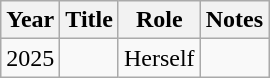<table class="wikitable sortable">
<tr>
<th>Year</th>
<th>Title</th>
<th>Role</th>
<th>Notes</th>
</tr>
<tr>
<td>2025</td>
<td></td>
<td>Herself</td>
<td></td>
</tr>
</table>
